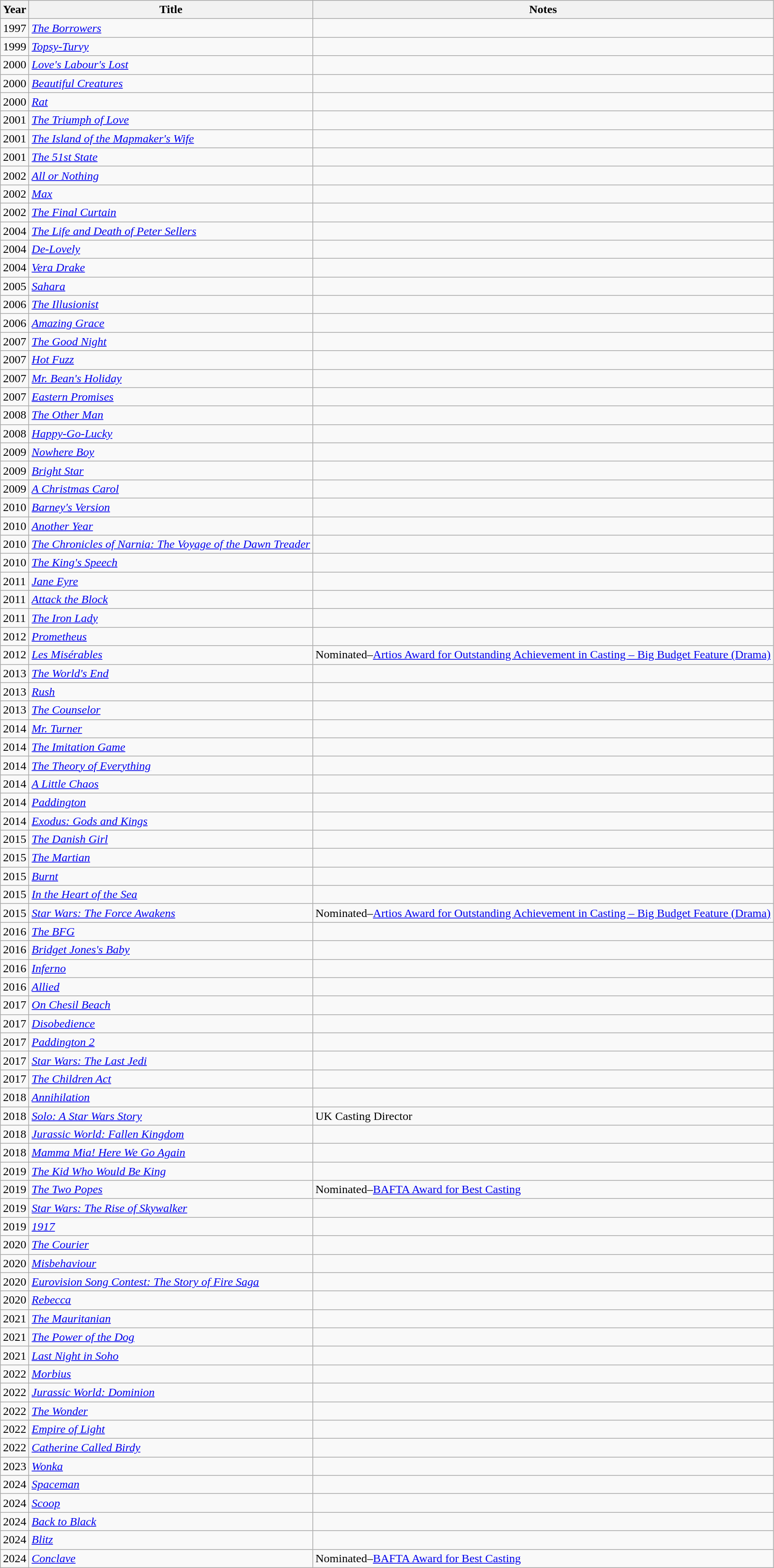<table class="wikitable">
<tr>
<th>Year</th>
<th>Title</th>
<th>Notes</th>
</tr>
<tr>
<td>1997</td>
<td><em><a href='#'>The Borrowers</a></em></td>
<td></td>
</tr>
<tr>
<td>1999</td>
<td><em><a href='#'>Topsy-Turvy</a></em></td>
<td></td>
</tr>
<tr>
<td>2000</td>
<td><em><a href='#'>Love's Labour's Lost</a></em></td>
<td></td>
</tr>
<tr>
<td>2000</td>
<td><em><a href='#'>Beautiful Creatures</a></em></td>
<td></td>
</tr>
<tr>
<td>2000</td>
<td><em><a href='#'>Rat</a></em></td>
<td></td>
</tr>
<tr>
<td>2001</td>
<td><em><a href='#'>The Triumph of Love</a></em></td>
<td></td>
</tr>
<tr>
<td>2001</td>
<td><em><a href='#'>The Island of the Mapmaker's Wife</a></em></td>
<td></td>
</tr>
<tr>
<td>2001</td>
<td><em><a href='#'>The 51st State</a></em></td>
<td></td>
</tr>
<tr>
<td>2002</td>
<td><em><a href='#'>All or Nothing</a></em></td>
<td></td>
</tr>
<tr>
<td>2002</td>
<td><em><a href='#'>Max</a></em></td>
<td></td>
</tr>
<tr>
<td>2002</td>
<td><em><a href='#'>The Final Curtain</a></em></td>
<td></td>
</tr>
<tr>
<td>2004</td>
<td><em><a href='#'>The Life and Death of Peter Sellers</a></em></td>
<td></td>
</tr>
<tr>
<td>2004</td>
<td><em><a href='#'>De-Lovely</a></em></td>
<td></td>
</tr>
<tr>
<td>2004</td>
<td><em><a href='#'>Vera Drake</a></em></td>
<td></td>
</tr>
<tr>
<td>2005</td>
<td><em><a href='#'>Sahara</a></em></td>
<td></td>
</tr>
<tr>
<td>2006</td>
<td><em><a href='#'>The Illusionist</a></em></td>
<td></td>
</tr>
<tr>
<td>2006</td>
<td><em><a href='#'>Amazing Grace</a></em></td>
<td></td>
</tr>
<tr>
<td>2007</td>
<td><em><a href='#'>The Good Night</a></em></td>
<td></td>
</tr>
<tr>
<td>2007</td>
<td><em><a href='#'>Hot Fuzz</a></em></td>
<td></td>
</tr>
<tr>
<td>2007</td>
<td><em><a href='#'>Mr. Bean's Holiday</a></em></td>
<td></td>
</tr>
<tr>
<td>2007</td>
<td><em><a href='#'>Eastern Promises</a></em></td>
<td></td>
</tr>
<tr>
<td>2008</td>
<td><em><a href='#'>The Other Man</a></em></td>
<td></td>
</tr>
<tr>
<td>2008</td>
<td><em><a href='#'>Happy-Go-Lucky</a></em></td>
<td></td>
</tr>
<tr>
<td>2009</td>
<td><em><a href='#'>Nowhere Boy</a></em></td>
<td></td>
</tr>
<tr>
<td>2009</td>
<td><em><a href='#'>Bright Star</a></em></td>
<td></td>
</tr>
<tr>
<td>2009</td>
<td><em><a href='#'>A Christmas Carol</a></em></td>
<td></td>
</tr>
<tr>
<td>2010</td>
<td><em><a href='#'>Barney's Version</a></em></td>
<td></td>
</tr>
<tr>
<td>2010</td>
<td><em><a href='#'>Another Year</a></em></td>
<td></td>
</tr>
<tr>
<td>2010</td>
<td><em><a href='#'>The Chronicles of Narnia: The Voyage of the Dawn Treader</a></em></td>
<td></td>
</tr>
<tr>
<td>2010</td>
<td><em><a href='#'>The King's Speech</a></em></td>
<td></td>
</tr>
<tr>
<td>2011</td>
<td><em><a href='#'>Jane Eyre</a></em></td>
<td></td>
</tr>
<tr>
<td>2011</td>
<td><em><a href='#'>Attack the Block</a></em></td>
<td></td>
</tr>
<tr>
<td>2011</td>
<td><em><a href='#'>The Iron Lady</a></em></td>
<td></td>
</tr>
<tr>
<td>2012</td>
<td><em><a href='#'>Prometheus</a></em></td>
<td></td>
</tr>
<tr>
<td>2012</td>
<td><em><a href='#'>Les Misérables</a></em></td>
<td>Nominated–<a href='#'>Artios Award for Outstanding Achievement in Casting – Big Budget Feature (Drama)</a></td>
</tr>
<tr>
<td>2013</td>
<td><em><a href='#'>The World's End</a></em></td>
<td></td>
</tr>
<tr>
<td>2013</td>
<td><em><a href='#'>Rush</a></em></td>
<td></td>
</tr>
<tr>
<td>2013</td>
<td><em><a href='#'>The Counselor</a></em></td>
<td></td>
</tr>
<tr>
<td>2014</td>
<td><em><a href='#'>Mr. Turner</a></em></td>
<td></td>
</tr>
<tr>
<td>2014</td>
<td><em><a href='#'>The Imitation Game</a></em></td>
<td></td>
</tr>
<tr>
<td>2014</td>
<td><em><a href='#'>The Theory of Everything</a></em></td>
<td></td>
</tr>
<tr>
<td>2014</td>
<td><em><a href='#'>A Little Chaos</a></em></td>
<td></td>
</tr>
<tr>
<td>2014</td>
<td><em><a href='#'>Paddington</a></em></td>
<td></td>
</tr>
<tr>
<td>2014</td>
<td><em><a href='#'>Exodus: Gods and Kings</a></em></td>
<td></td>
</tr>
<tr>
<td>2015</td>
<td><em><a href='#'>The Danish Girl</a></em></td>
<td></td>
</tr>
<tr>
<td>2015</td>
<td><em><a href='#'>The Martian</a></em></td>
<td></td>
</tr>
<tr>
<td>2015</td>
<td><em><a href='#'>Burnt</a></em></td>
<td></td>
</tr>
<tr>
<td>2015</td>
<td><em><a href='#'>In the Heart of the Sea</a></em></td>
<td></td>
</tr>
<tr>
<td>2015</td>
<td><em><a href='#'>Star Wars: The Force Awakens</a></em></td>
<td>Nominated–<a href='#'>Artios Award for Outstanding Achievement in Casting – Big Budget Feature (Drama)</a></td>
</tr>
<tr>
<td>2016</td>
<td><em><a href='#'>The BFG</a></em></td>
<td></td>
</tr>
<tr>
<td>2016</td>
<td><em><a href='#'>Bridget Jones's Baby</a></em></td>
<td></td>
</tr>
<tr>
<td>2016</td>
<td><em><a href='#'>Inferno</a></em></td>
<td></td>
</tr>
<tr>
<td>2016</td>
<td><em><a href='#'>Allied</a></em></td>
<td></td>
</tr>
<tr>
<td>2017</td>
<td><em><a href='#'>On Chesil Beach</a></em></td>
<td></td>
</tr>
<tr>
<td>2017</td>
<td><em><a href='#'>Disobedience</a></em></td>
<td></td>
</tr>
<tr>
<td>2017</td>
<td><em><a href='#'>Paddington 2</a></em></td>
<td></td>
</tr>
<tr>
<td>2017</td>
<td><em><a href='#'>Star Wars: The Last Jedi</a></em></td>
<td></td>
</tr>
<tr>
<td>2017</td>
<td><em><a href='#'>The Children Act</a></em></td>
<td></td>
</tr>
<tr>
<td>2018</td>
<td><em><a href='#'>Annihilation</a></em></td>
<td></td>
</tr>
<tr>
<td>2018</td>
<td><em><a href='#'>Solo: A Star Wars Story</a></em></td>
<td>UK Casting Director</td>
</tr>
<tr>
<td>2018</td>
<td><em><a href='#'>Jurassic World: Fallen Kingdom</a></em></td>
<td></td>
</tr>
<tr>
<td>2018</td>
<td><em><a href='#'>Mamma Mia! Here We Go Again</a></em></td>
<td></td>
</tr>
<tr>
<td>2019</td>
<td><em><a href='#'>The Kid Who Would Be King</a></em></td>
<td></td>
</tr>
<tr>
<td>2019</td>
<td><em><a href='#'>The Two Popes</a></em></td>
<td>Nominated–<a href='#'>BAFTA Award for Best Casting</a></td>
</tr>
<tr>
<td>2019</td>
<td><em><a href='#'>Star Wars: The Rise of Skywalker</a></em></td>
<td></td>
</tr>
<tr>
<td>2019</td>
<td><em><a href='#'>1917</a></em></td>
<td></td>
</tr>
<tr>
<td>2020</td>
<td><em><a href='#'>The Courier</a></em></td>
<td></td>
</tr>
<tr>
<td>2020</td>
<td><em><a href='#'>Misbehaviour</a></em></td>
<td></td>
</tr>
<tr>
<td>2020</td>
<td><em><a href='#'>Eurovision Song Contest: The Story of Fire Saga</a></em></td>
<td></td>
</tr>
<tr>
<td>2020</td>
<td><em><a href='#'>Rebecca</a></em></td>
<td></td>
</tr>
<tr>
<td>2021</td>
<td><em><a href='#'>The Mauritanian</a></em></td>
<td></td>
</tr>
<tr>
<td>2021</td>
<td><em><a href='#'>The Power of the Dog</a></em></td>
<td></td>
</tr>
<tr>
<td>2021</td>
<td><em><a href='#'>Last Night in Soho</a></em></td>
<td></td>
</tr>
<tr>
<td>2022</td>
<td><em><a href='#'>Morbius</a></em></td>
<td></td>
</tr>
<tr>
<td>2022</td>
<td><em><a href='#'>Jurassic World: Dominion</a></em></td>
<td></td>
</tr>
<tr>
<td>2022</td>
<td><em><a href='#'>The Wonder</a></em></td>
<td></td>
</tr>
<tr>
<td>2022</td>
<td><em><a href='#'>Empire of Light</a></em></td>
<td></td>
</tr>
<tr>
<td>2022</td>
<td><em><a href='#'>Catherine Called Birdy</a></em></td>
<td></td>
</tr>
<tr>
<td>2023</td>
<td><em><a href='#'>Wonka</a></em></td>
<td></td>
</tr>
<tr>
<td>2024</td>
<td><em><a href='#'>Spaceman</a></em></td>
<td></td>
</tr>
<tr>
<td>2024</td>
<td><em><a href='#'>Scoop</a></em></td>
<td></td>
</tr>
<tr>
<td>2024</td>
<td><em><a href='#'>Back to Black</a></em></td>
<td></td>
</tr>
<tr>
<td>2024</td>
<td><em><a href='#'>Blitz</a></em></td>
<td></td>
</tr>
<tr>
<td>2024</td>
<td><em><a href='#'>Conclave</a></em></td>
<td>Nominated–<a href='#'>BAFTA Award for Best Casting</a></td>
</tr>
</table>
